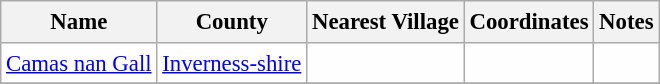<table class="wikitable sortable" style="table-layout:fixed;background-color:#FEFEFE;font-size:95%;padding:0.30em;line-height:1.35em;">
<tr>
<th scope="col">Name</th>
<th scope="col">County</th>
<th scope="col">Nearest Village</th>
<th scope="col" data-sort-type="number">Coordinates</th>
<th scope="col">Notes</th>
</tr>
<tr>
<td><a href='#'>Camas nan Gall</a></td>
<td><a href='#'>Inverness-shire</a></td>
<td></td>
<td></td>
<td></td>
</tr>
<tr>
</tr>
</table>
